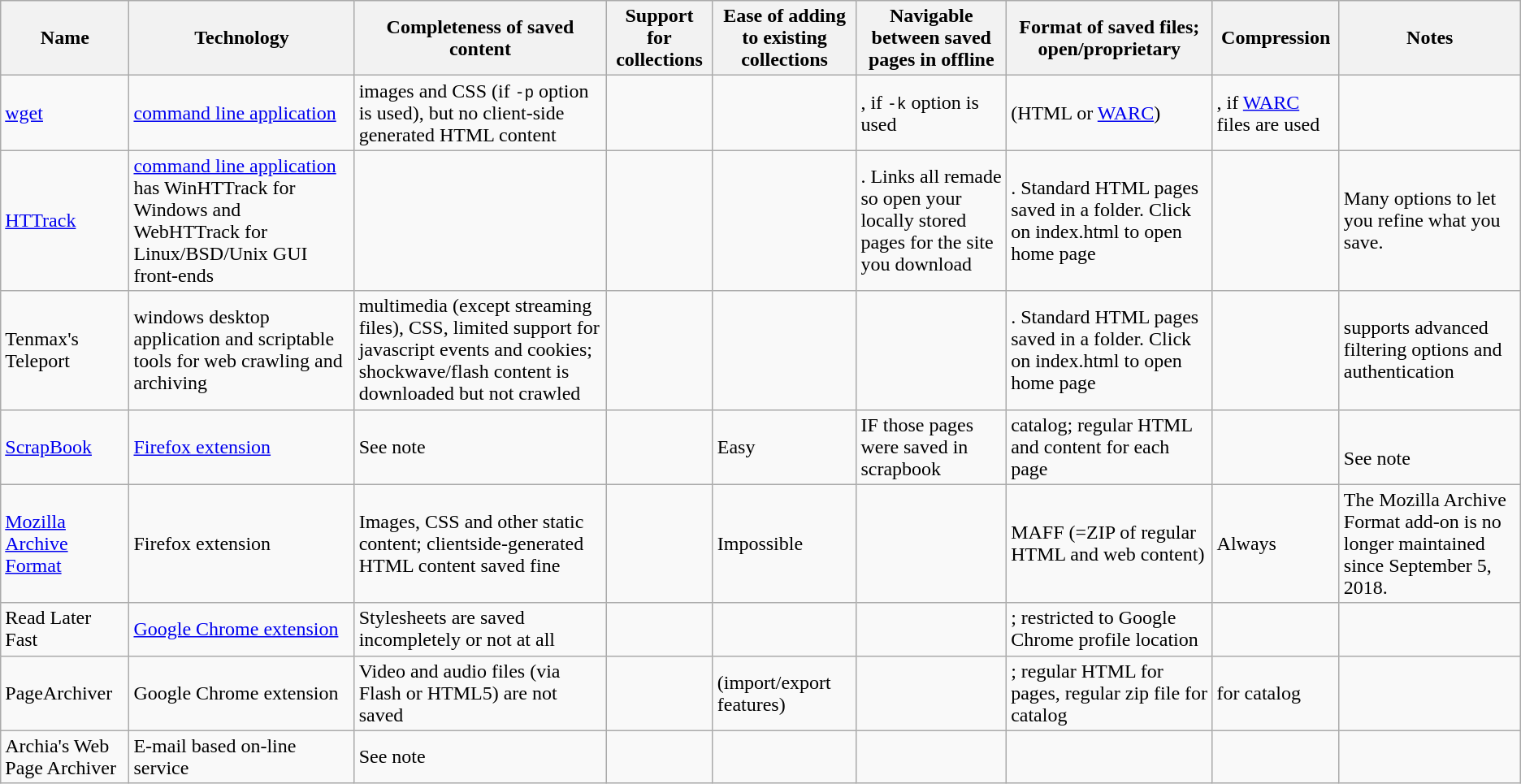<table class="wikitable sortable sort-under">
<tr>
<th>Name</th>
<th>Technology</th>
<th>Completeness of saved content</th>
<th>Support for collections</th>
<th>Ease of adding to existing collections</th>
<th>Navigable between saved pages in offline</th>
<th>Format of saved files; open/proprietary</th>
<th>Compression</th>
<th>Notes</th>
</tr>
<tr>
<td><a href='#'>wget</a></td>
<td><a href='#'>command line application</a></td>
<td>images and CSS (if <code>-p</code> option is used), but no client-side generated HTML content</td>
<td></td>
<td></td>
<td>, if <code>-k</code> option is used</td>
<td> (HTML or <a href='#'>WARC</a>)</td>
<td>, if <a href='#'>WARC</a> files are used</td>
<td></td>
</tr>
<tr>
<td><a href='#'>HTTrack</a></td>
<td><a href='#'>command line application</a> has WinHTTrack for Windows and WebHTTrack for Linux/BSD/Unix GUI front-ends</td>
<td></td>
<td></td>
<td></td>
<td>. Links all remade so open your locally stored pages for the site you download</td>
<td>. Standard HTML pages saved in a folder. Click on index.html to open home page</td>
<td></td>
<td>Many options to let you refine what you save.</td>
</tr>
<tr>
<td>Tenmax's Teleport</td>
<td>windows desktop application and scriptable tools for web crawling and archiving</td>
<td>multimedia (except streaming files),  CSS, limited support for javascript events and cookies; shockwave/flash content is downloaded but not crawled</td>
<td></td>
<td></td>
<td></td>
<td>. Standard HTML pages saved in a folder. Click on index.html to open home page</td>
<td></td>
<td>supports advanced filtering options and authentication</td>
</tr>
<tr>
<td><a href='#'>ScrapBook</a></td>
<td><a href='#'>Firefox extension</a></td>
<td>See note</td>
<td></td>
<td>Easy</td>
<td> IF those pages were saved in scrapbook</td>
<td> catalog; regular HTML and content for each page</td>
<td></td>
<td><br>See note</td>
</tr>
<tr>
<td><a href='#'>Mozilla Archive Format</a></td>
<td>Firefox extension</td>
<td>Images, CSS and other static content; clientside-generated HTML content saved fine</td>
<td></td>
<td>Impossible</td>
<td></td>
<td>MAFF (=ZIP of regular HTML and web content)</td>
<td>Always</td>
<td>The Mozilla Archive Format add-on is no longer maintained since September 5, 2018.</td>
</tr>
<tr>
<td>Read Later Fast</td>
<td><a href='#'>Google Chrome extension</a></td>
<td>Stylesheets are saved incompletely or not at all</td>
<td></td>
<td></td>
<td></td>
<td>; restricted to Google Chrome profile location</td>
<td></td>
<td></td>
</tr>
<tr>
<td>PageArchiver</td>
<td>Google Chrome extension</td>
<td>Video and audio files (via Flash or HTML5) are not saved</td>
<td></td>
<td> (import/export features)</td>
<td></td>
<td>; regular HTML for pages, regular zip file for catalog</td>
<td> for catalog</td>
<td></td>
</tr>
<tr>
<td>Archia's Web Page Archiver</td>
<td>E-mail based on-line service</td>
<td>See note</td>
<td></td>
<td></td>
<td></td>
<td></td>
<td></td>
<td></td>
</tr>
</table>
